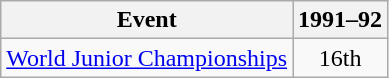<table class="wikitable" style="text-align:center">
<tr>
<th>Event</th>
<th>1991–92</th>
</tr>
<tr>
<td align=left><a href='#'>World Junior Championships</a></td>
<td>16th</td>
</tr>
</table>
